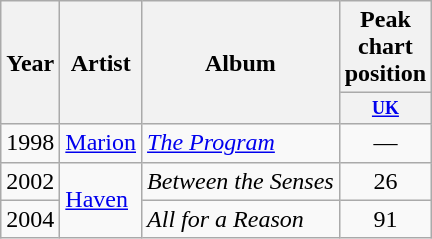<table class="wikitable" style="text-align:left">
<tr>
<th rowspan="2">Year</th>
<th rowspan="2">Artist</th>
<th rowspan="2">Album</th>
<th colspan="1">Peak chart position</th>
</tr>
<tr style="font-size:smaller;">
<th scope="col" style="width:3em;font-size:90%;"><a href='#'>UK</a><br></th>
</tr>
<tr>
<td>1998</td>
<td><a href='#'>Marion</a></td>
<td><em><a href='#'>The Program</a></em></td>
<td style="text-align:center;">—</td>
</tr>
<tr>
<td>2002</td>
<td rowspan="2"><a href='#'>Haven</a></td>
<td><em>Between the Senses</em></td>
<td align=center>26</td>
</tr>
<tr>
<td>2004</td>
<td><em>All for a Reason</em></td>
<td align=center>91</td>
</tr>
</table>
